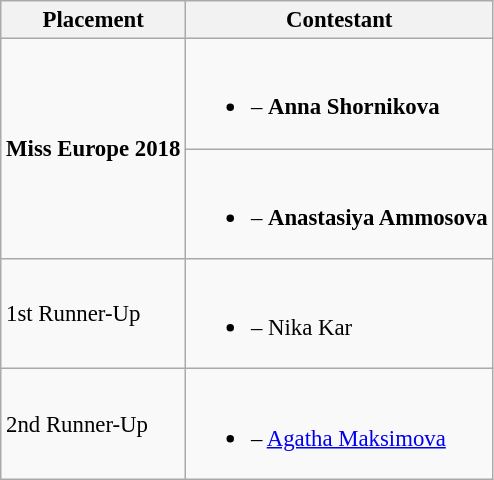<table class="wikitable sortable" style="font-size: 95%;">
<tr>
<th>Placement</th>
<th>Contestant</th>
</tr>
<tr>
<td rowspan="2"><strong>Miss Europe 2018</strong></td>
<td><br><ul><li><strong></strong> – <strong>Anna Shornikova</strong></li></ul></td>
</tr>
<tr>
<td><br><ul><li><strong></strong> – <strong>Anastasiya Ammosova</strong></li></ul></td>
</tr>
<tr>
<td>1st Runner-Up</td>
<td><br><ul><li> – Nika Kar</li></ul></td>
</tr>
<tr>
<td>2nd Runner-Up</td>
<td><br><ul><li> – <a href='#'>Agatha Maksimova</a></li></ul></td>
</tr>
</table>
